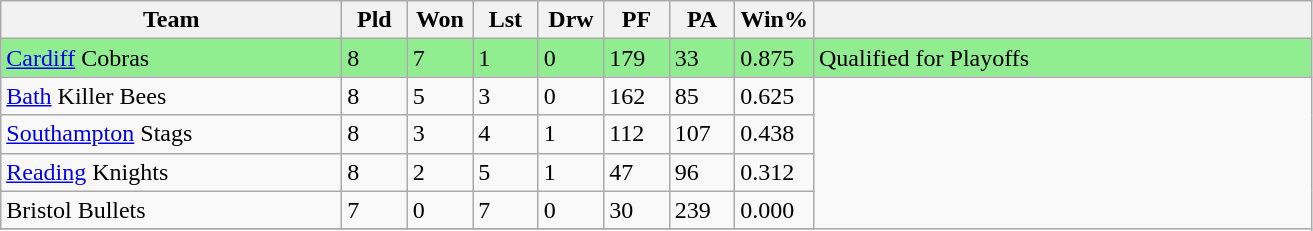<table class="wikitable">
<tr>
<th width=26%>Team</th>
<th width=5%>Pld</th>
<th width=5%>Won</th>
<th width=5%>Lst</th>
<th width=5%>Drw</th>
<th width=5%>PF</th>
<th width=5%>PA</th>
<th width=6%>Win%</th>
<th width=38%></th>
</tr>
<tr style="background:lightgreen">
<td><a href='#'>Cardiff</a> Cobras</td>
<td>8</td>
<td>7</td>
<td>1</td>
<td>0</td>
<td>179</td>
<td>33</td>
<td>0.875</td>
<td>Qualified for Playoffs</td>
</tr>
<tr>
<td><a href='#'>Bath</a> Killer Bees</td>
<td>8</td>
<td>5</td>
<td>3</td>
<td>0</td>
<td>162</td>
<td>85</td>
<td>0.625</td>
</tr>
<tr>
<td><a href='#'>Southampton</a> Stags</td>
<td>8</td>
<td>3</td>
<td>4</td>
<td>1</td>
<td>112</td>
<td>107</td>
<td>0.438</td>
</tr>
<tr>
<td><a href='#'>Reading</a> Knights</td>
<td>8</td>
<td>2</td>
<td>5</td>
<td>1</td>
<td>47</td>
<td>96</td>
<td>0.312</td>
</tr>
<tr>
<td>Bristol Bullets</td>
<td>7</td>
<td>0</td>
<td>7</td>
<td>0</td>
<td>30</td>
<td>239</td>
<td>0.000</td>
</tr>
<tr>
</tr>
</table>
